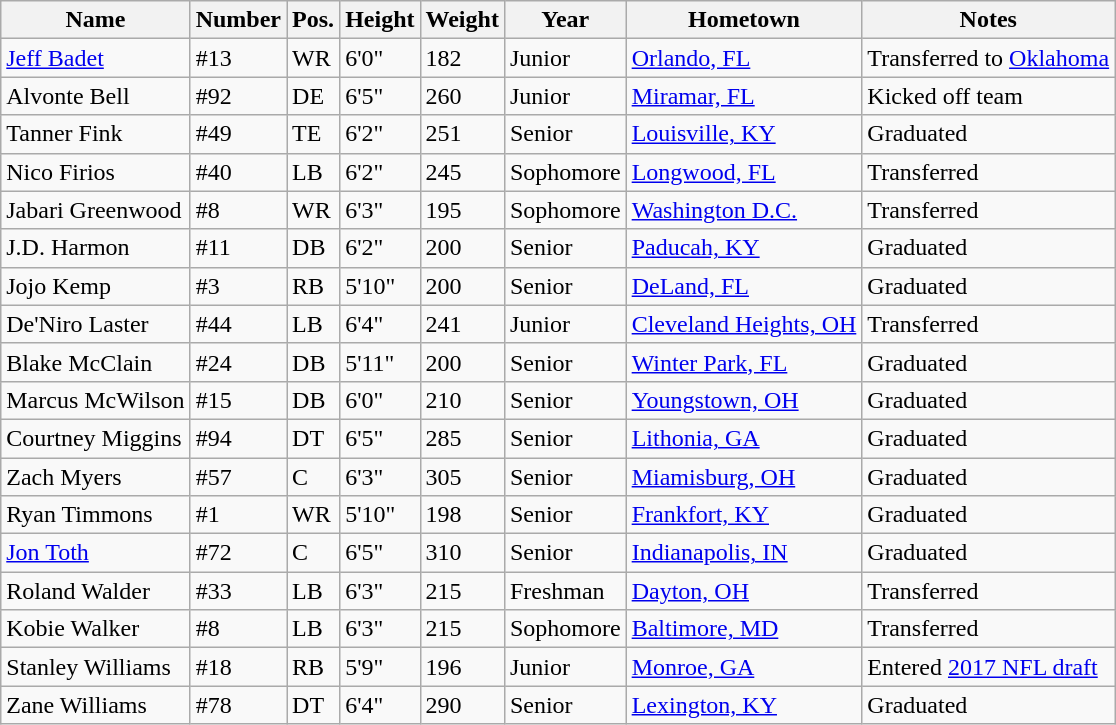<table class="wikitable sortable">
<tr>
<th>Name</th>
<th>Number</th>
<th>Pos.</th>
<th>Height</th>
<th>Weight</th>
<th>Year</th>
<th>Hometown</th>
<th class="unsortable">Notes</th>
</tr>
<tr>
<td><a href='#'>Jeff Badet</a></td>
<td>#13</td>
<td>WR</td>
<td>6'0"</td>
<td>182</td>
<td>Junior</td>
<td><a href='#'>Orlando, FL</a></td>
<td>Transferred to <a href='#'>Oklahoma</a></td>
</tr>
<tr>
<td>Alvonte Bell</td>
<td>#92</td>
<td>DE</td>
<td>6'5"</td>
<td>260</td>
<td>Junior</td>
<td><a href='#'>Miramar, FL</a></td>
<td>Kicked off team</td>
</tr>
<tr>
<td>Tanner Fink</td>
<td>#49</td>
<td>TE</td>
<td>6'2"</td>
<td>251</td>
<td>Senior</td>
<td><a href='#'>Louisville, KY</a></td>
<td>Graduated</td>
</tr>
<tr>
<td>Nico Firios</td>
<td>#40</td>
<td>LB</td>
<td>6'2"</td>
<td>245</td>
<td>Sophomore</td>
<td><a href='#'>Longwood, FL</a></td>
<td>Transferred</td>
</tr>
<tr>
<td>Jabari Greenwood</td>
<td>#8</td>
<td>WR</td>
<td>6'3"</td>
<td>195</td>
<td>Sophomore</td>
<td><a href='#'>Washington D.C.</a></td>
<td>Transferred</td>
</tr>
<tr>
<td>J.D. Harmon</td>
<td>#11</td>
<td>DB</td>
<td>6'2"</td>
<td>200</td>
<td>Senior</td>
<td><a href='#'>Paducah, KY</a></td>
<td>Graduated</td>
</tr>
<tr>
<td>Jojo Kemp</td>
<td>#3</td>
<td>RB</td>
<td>5'10"</td>
<td>200</td>
<td>Senior</td>
<td><a href='#'>DeLand, FL</a></td>
<td>Graduated</td>
</tr>
<tr>
<td>De'Niro Laster</td>
<td>#44</td>
<td>LB</td>
<td>6'4"</td>
<td>241</td>
<td>Junior</td>
<td><a href='#'>Cleveland Heights, OH</a></td>
<td>Transferred</td>
</tr>
<tr>
<td>Blake McClain</td>
<td>#24</td>
<td>DB</td>
<td>5'11"</td>
<td>200</td>
<td>Senior</td>
<td><a href='#'>Winter Park, FL</a></td>
<td>Graduated</td>
</tr>
<tr>
<td>Marcus McWilson</td>
<td>#15</td>
<td>DB</td>
<td>6'0"</td>
<td>210</td>
<td>Senior</td>
<td><a href='#'>Youngstown, OH</a></td>
<td>Graduated</td>
</tr>
<tr>
<td>Courtney Miggins</td>
<td>#94</td>
<td>DT</td>
<td>6'5"</td>
<td>285</td>
<td>Senior</td>
<td><a href='#'>Lithonia, GA</a></td>
<td>Graduated</td>
</tr>
<tr>
<td>Zach Myers</td>
<td>#57</td>
<td>C</td>
<td>6'3"</td>
<td>305</td>
<td>Senior</td>
<td><a href='#'>Miamisburg, OH</a></td>
<td>Graduated</td>
</tr>
<tr>
<td>Ryan Timmons</td>
<td>#1</td>
<td>WR</td>
<td>5'10"</td>
<td>198</td>
<td>Senior</td>
<td><a href='#'>Frankfort, KY</a></td>
<td>Graduated</td>
</tr>
<tr>
<td><a href='#'>Jon Toth</a></td>
<td>#72</td>
<td>C</td>
<td>6'5"</td>
<td>310</td>
<td>Senior</td>
<td><a href='#'>Indianapolis, IN</a></td>
<td>Graduated</td>
</tr>
<tr>
<td>Roland Walder</td>
<td>#33</td>
<td>LB</td>
<td>6'3"</td>
<td>215</td>
<td>Freshman</td>
<td><a href='#'>Dayton, OH</a></td>
<td>Transferred</td>
</tr>
<tr>
<td>Kobie Walker</td>
<td>#8</td>
<td>LB</td>
<td>6'3"</td>
<td>215</td>
<td>Sophomore</td>
<td><a href='#'>Baltimore, MD</a></td>
<td>Transferred</td>
</tr>
<tr>
<td>Stanley Williams</td>
<td>#18</td>
<td>RB</td>
<td>5'9"</td>
<td>196</td>
<td>Junior</td>
<td><a href='#'>Monroe, GA</a></td>
<td>Entered <a href='#'>2017 NFL draft</a></td>
</tr>
<tr>
<td>Zane Williams</td>
<td>#78</td>
<td>DT</td>
<td>6'4"</td>
<td>290</td>
<td>Senior</td>
<td><a href='#'>Lexington, KY</a></td>
<td>Graduated</td>
</tr>
</table>
